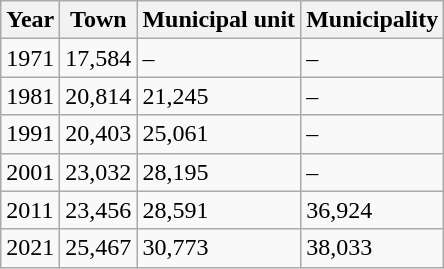<table class="wikitable">
<tr>
<th>Year</th>
<th>Town</th>
<th>Municipal unit</th>
<th>Municipality</th>
</tr>
<tr>
<td>1971</td>
<td>17,584</td>
<td>–</td>
<td>–</td>
</tr>
<tr>
<td>1981</td>
<td>20,814</td>
<td>21,245</td>
<td>–</td>
</tr>
<tr>
<td>1991</td>
<td>20,403</td>
<td>25,061</td>
<td>–</td>
</tr>
<tr>
<td>2001</td>
<td>23,032</td>
<td>28,195</td>
<td>–</td>
</tr>
<tr>
<td>2011</td>
<td>23,456</td>
<td>28,591</td>
<td>36,924</td>
</tr>
<tr>
<td>2021</td>
<td>25,467</td>
<td>30,773</td>
<td>38,033</td>
</tr>
</table>
